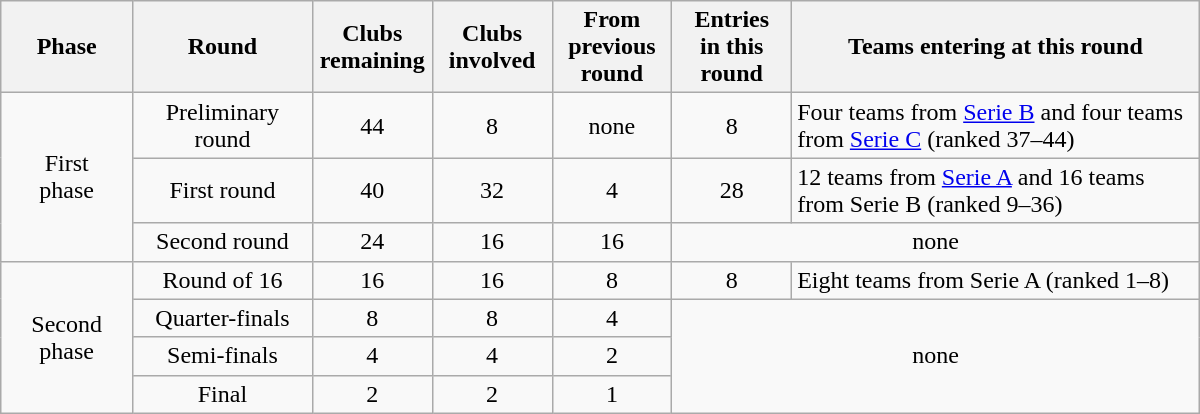<table class="wikitable" style="text-align: center; font-size: 100%; width: 800px;">
<tr>
<th width=11%>Phase</th>
<th width=15%>Round</th>
<th width=10%>Clubs remaining</th>
<th width=10%>Clubs involved</th>
<th width=10%>From previous round</th>
<th width=10%>Entries in this round</th>
<th width=34%>Teams entering at this round</th>
</tr>
<tr>
<td rowspan="3">First<br>phase</td>
<td>Preliminary round</td>
<td>44</td>
<td>8</td>
<td>none</td>
<td>8</td>
<td align="left">Four teams from <a href='#'>Serie B</a> and four teams from <a href='#'>Serie C</a> (ranked 37–44)</td>
</tr>
<tr>
<td>First round</td>
<td>40</td>
<td>32</td>
<td>4</td>
<td>28</td>
<td align=left>12 teams from <a href='#'>Serie A</a> and 16 teams from Serie B (ranked 9–36)</td>
</tr>
<tr>
<td>Second round</td>
<td>24</td>
<td>16</td>
<td>16</td>
<td colspan="2">none</td>
</tr>
<tr>
<td rowspan="4">Second<br>phase</td>
<td>Round of 16</td>
<td align="center">16</td>
<td>16</td>
<td align="center">8</td>
<td align="center">8</td>
<td align=left>Eight teams from Serie A (ranked 1–8)</td>
</tr>
<tr>
<td>Quarter-finals</td>
<td>8</td>
<td>8</td>
<td>4</td>
<td colspan="2" rowspan="3">none</td>
</tr>
<tr>
<td>Semi-finals</td>
<td>4</td>
<td>4</td>
<td>2</td>
</tr>
<tr>
<td>Final</td>
<td>2</td>
<td>2</td>
<td>1</td>
</tr>
</table>
